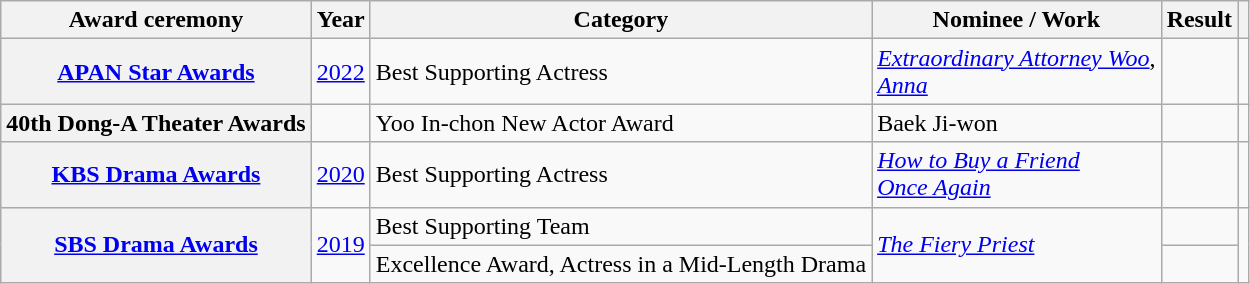<table class="wikitable plainrowheaders sortable">
<tr>
<th scope="col">Award ceremony</th>
<th scope="col">Year</th>
<th scope="col">Category</th>
<th scope="col">Nominee / Work</th>
<th scope="col">Result</th>
<th scope="col" class="unsortable"></th>
</tr>
<tr>
<th scope="row"><a href='#'>APAN Star Awards</a></th>
<td><a href='#'>2022</a></td>
<td>Best Supporting Actress</td>
<td><em><a href='#'>Extraordinary Attorney Woo</a></em>, <br> <em><a href='#'>Anna</a></em></td>
<td></td>
<td></td>
</tr>
<tr>
<th scope="row">40th Dong-A Theater Awards</th>
<td></td>
<td>Yoo In-chon New Actor Award</td>
<td>Baek Ji-won</td>
<td></td>
<td style="text-align:center"></td>
</tr>
<tr>
<th scope="row"><a href='#'>KBS Drama Awards</a></th>
<td><a href='#'>2020</a></td>
<td>Best Supporting Actress</td>
<td><em><a href='#'>How to Buy a Friend</a></em><br> <em><a href='#'>Once Again</a></em></td>
<td></td>
<td></td>
</tr>
<tr>
<th scope="row"  rowspan="2"><a href='#'>SBS Drama Awards</a></th>
<td rowspan="2"><a href='#'>2019</a></td>
<td>Best Supporting Team</td>
<td rowspan="2"><em><a href='#'>The Fiery Priest</a></em></td>
<td></td>
<td rowspan="2"></td>
</tr>
<tr>
<td>Excellence Award, Actress in a Mid-Length Drama</td>
<td></td>
</tr>
</table>
